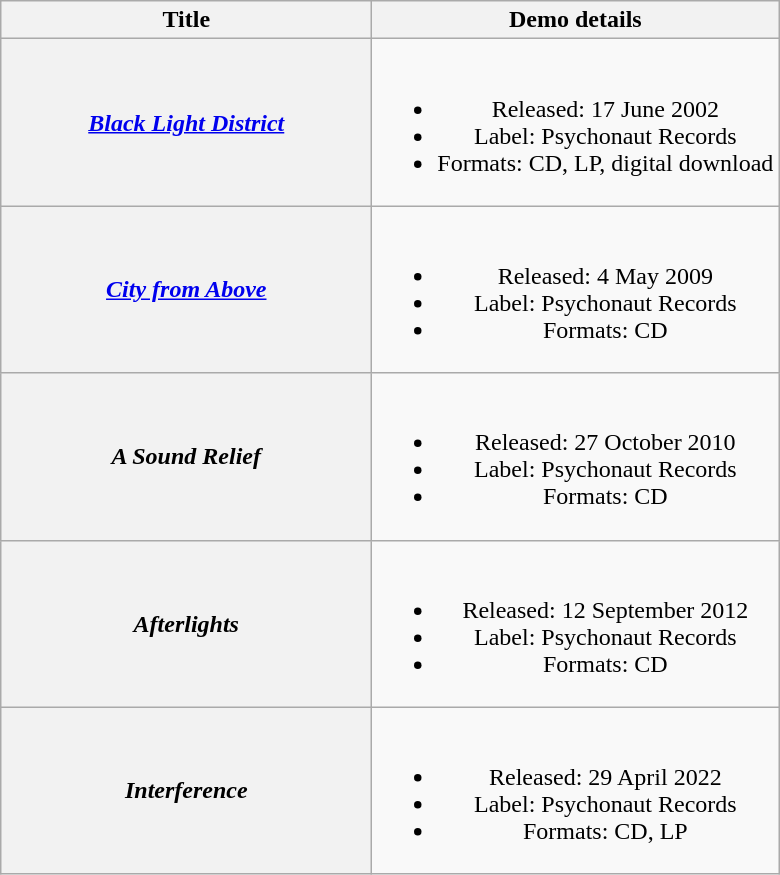<table class="wikitable plainrowheaders" style="text-align:center;">
<tr>
<th scope="col" style="width:15em;">Title</th>
<th scope="col">Demo details</th>
</tr>
<tr>
<th scope="row"><em><a href='#'>Black Light District</a></em></th>
<td><br><ul><li>Released: 17 June 2002</li><li>Label: Psychonaut Records</li><li>Formats: CD, LP, digital download</li></ul></td>
</tr>
<tr>
<th scope="row"><em><a href='#'>City from Above</a></em></th>
<td><br><ul><li>Released: 4 May 2009</li><li>Label: Psychonaut Records</li><li>Formats: CD</li></ul></td>
</tr>
<tr>
<th scope="row"><em>A Sound Relief</em></th>
<td><br><ul><li>Released: 27 October 2010</li><li>Label: Psychonaut Records</li><li>Formats: CD</li></ul></td>
</tr>
<tr>
<th scope="row"><em>Afterlights</em></th>
<td><br><ul><li>Released: 12 September 2012</li><li>Label: Psychonaut Records</li><li>Formats: CD</li></ul></td>
</tr>
<tr>
<th scope="row"><em>Interference</em></th>
<td><br><ul><li>Released: 29 April 2022</li><li>Label: Psychonaut Records</li><li>Formats: CD, LP</li></ul></td>
</tr>
</table>
